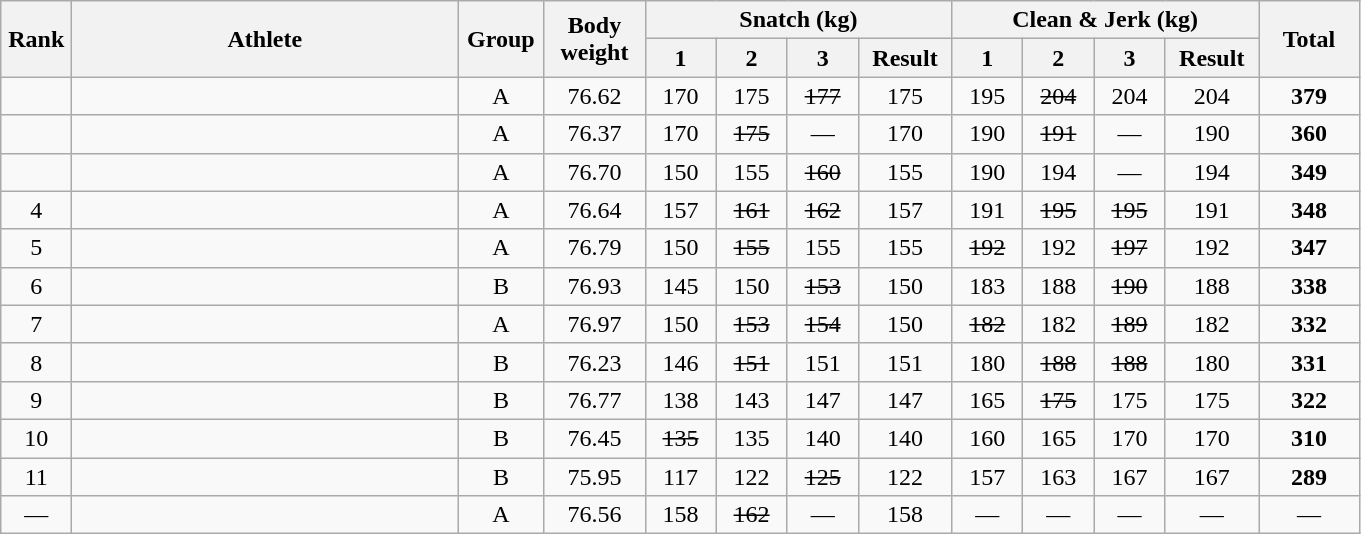<table class = "wikitable" style="text-align:center;">
<tr>
<th rowspan=2 width=40>Rank</th>
<th rowspan=2 width=250>Athlete</th>
<th rowspan=2 width=50>Group</th>
<th rowspan=2 width=60>Body weight</th>
<th colspan=4>Snatch (kg)</th>
<th colspan=4>Clean & Jerk (kg)</th>
<th rowspan=2 width=60>Total</th>
</tr>
<tr>
<th width=40>1</th>
<th width=40>2</th>
<th width=40>3</th>
<th width=55>Result</th>
<th width=40>1</th>
<th width=40>2</th>
<th width=40>3</th>
<th width=55>Result</th>
</tr>
<tr>
<td></td>
<td align=left></td>
<td>A</td>
<td>76.62</td>
<td>170</td>
<td>175</td>
<td><s>177</s></td>
<td>175</td>
<td>195</td>
<td><s>204</s></td>
<td>204</td>
<td>204</td>
<td><strong>379</strong></td>
</tr>
<tr>
<td></td>
<td align=left></td>
<td>A</td>
<td>76.37</td>
<td>170</td>
<td><s>175</s></td>
<td>—</td>
<td>170</td>
<td>190</td>
<td><s>191</s></td>
<td>—</td>
<td>190</td>
<td><strong>360</strong></td>
</tr>
<tr>
<td></td>
<td align=left></td>
<td>A</td>
<td>76.70</td>
<td>150</td>
<td>155</td>
<td><s>160</s></td>
<td>155</td>
<td>190</td>
<td>194</td>
<td>—</td>
<td>194</td>
<td><strong>349</strong></td>
</tr>
<tr>
<td>4</td>
<td align=left></td>
<td>A</td>
<td>76.64</td>
<td>157</td>
<td><s>161</s></td>
<td><s>162</s></td>
<td>157</td>
<td>191</td>
<td><s>195</s></td>
<td><s>195</s></td>
<td>191</td>
<td><strong>348</strong></td>
</tr>
<tr>
<td>5</td>
<td align=left></td>
<td>A</td>
<td>76.79</td>
<td>150</td>
<td><s>155</s></td>
<td>155</td>
<td>155</td>
<td><s>192</s></td>
<td>192</td>
<td><s>197</s></td>
<td>192</td>
<td><strong>347</strong></td>
</tr>
<tr>
<td>6</td>
<td align=left></td>
<td>B</td>
<td>76.93</td>
<td>145</td>
<td>150</td>
<td><s>153</s></td>
<td>150</td>
<td>183</td>
<td>188</td>
<td><s>190</s></td>
<td>188</td>
<td><strong>338</strong></td>
</tr>
<tr>
<td>7</td>
<td align=left></td>
<td>A</td>
<td>76.97</td>
<td>150</td>
<td><s>153</s></td>
<td><s>154</s></td>
<td>150</td>
<td><s>182</s></td>
<td>182</td>
<td><s>189</s></td>
<td>182</td>
<td><strong>332</strong></td>
</tr>
<tr>
<td>8</td>
<td align=left></td>
<td>B</td>
<td>76.23</td>
<td>146</td>
<td><s>151</s></td>
<td>151</td>
<td>151</td>
<td>180</td>
<td><s>188</s></td>
<td><s>188</s></td>
<td>180</td>
<td><strong>331</strong></td>
</tr>
<tr>
<td>9</td>
<td align=left></td>
<td>B</td>
<td>76.77</td>
<td>138</td>
<td>143</td>
<td>147</td>
<td>147</td>
<td>165</td>
<td><s>175</s></td>
<td>175</td>
<td>175</td>
<td><strong>322</strong></td>
</tr>
<tr>
<td>10</td>
<td align=left></td>
<td>B</td>
<td>76.45</td>
<td><s>135</s></td>
<td>135</td>
<td>140</td>
<td>140</td>
<td>160</td>
<td>165</td>
<td>170</td>
<td>170</td>
<td><strong>310</strong></td>
</tr>
<tr>
<td>11</td>
<td align=left></td>
<td>B</td>
<td>75.95</td>
<td>117</td>
<td>122</td>
<td><s>125</s></td>
<td>122</td>
<td>157</td>
<td>163</td>
<td>167</td>
<td>167</td>
<td><strong>289</strong></td>
</tr>
<tr>
<td>—</td>
<td align=left></td>
<td>A</td>
<td>76.56</td>
<td>158</td>
<td><s>162</s></td>
<td>—</td>
<td>158</td>
<td>—</td>
<td>—</td>
<td>—</td>
<td>—</td>
<td>—</td>
</tr>
</table>
